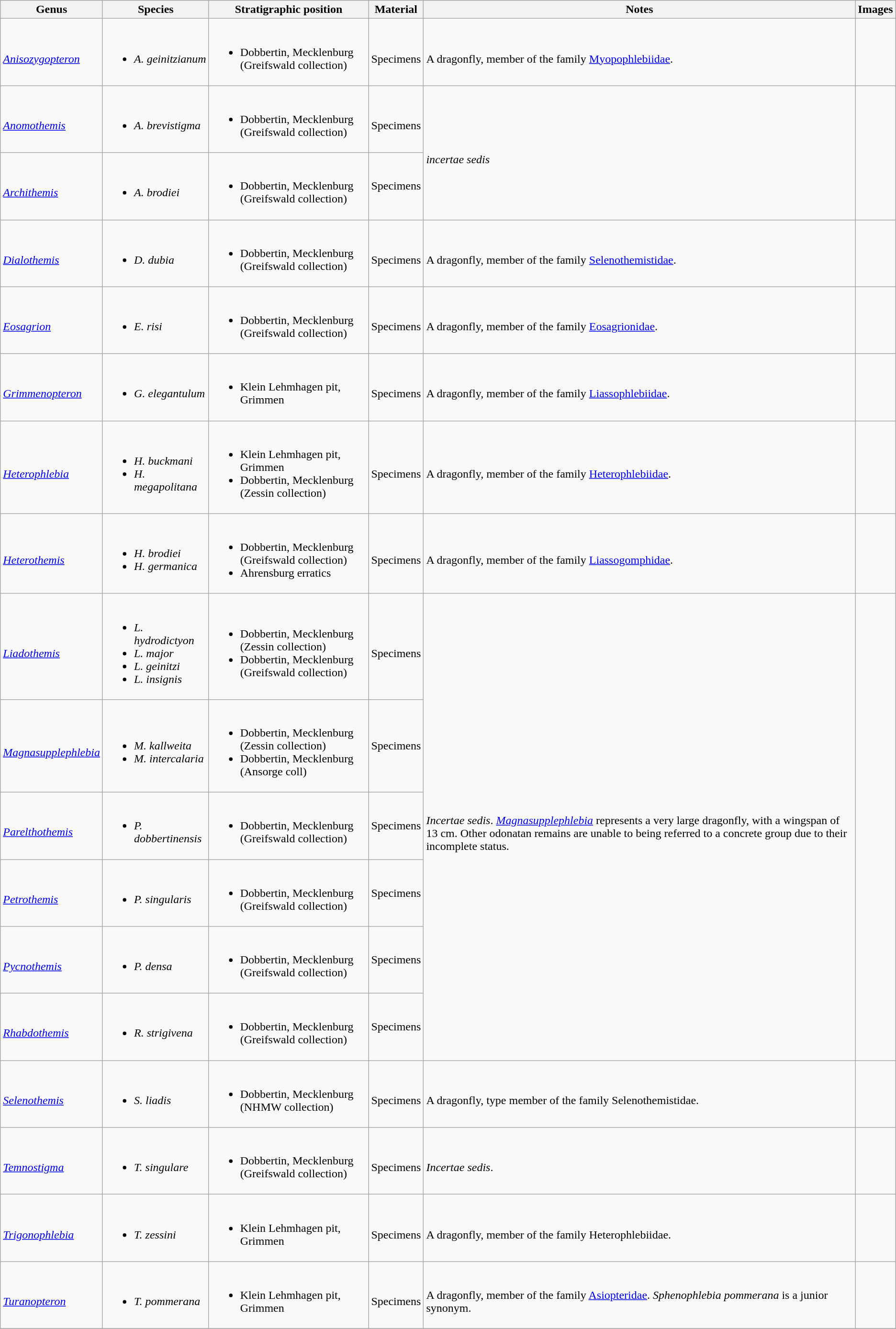<table class = "wikitable">
<tr>
<th>Genus</th>
<th>Species</th>
<th>Stratigraphic position</th>
<th>Material</th>
<th>Notes</th>
<th>Images</th>
</tr>
<tr>
<td><br><em><a href='#'>Anisozygopteron</a></em></td>
<td><br><ul><li><em>A. geinitzianum</em></li></ul></td>
<td><br><ul><li>Dobbertin, Mecklenburg (Greifswald collection)</li></ul></td>
<td><br>Specimens</td>
<td><br>A dragonfly, member of the family <a href='#'>Myopophlebiidae</a>.</td>
<td></td>
</tr>
<tr>
<td><br><em><a href='#'>Anomothemis</a></em></td>
<td><br><ul><li><em>A. brevistigma</em></li></ul></td>
<td><br><ul><li>Dobbertin, Mecklenburg (Greifswald collection)</li></ul></td>
<td><br>Specimens</td>
<td rowspan="2"><br><em>incertae sedis</em></td>
<td rowspan="2"></td>
</tr>
<tr>
<td><br><em><a href='#'>Archithemis</a></em></td>
<td><br><ul><li><em>A. brodiei</em></li></ul></td>
<td><br><ul><li>Dobbertin, Mecklenburg (Greifswald collection)</li></ul></td>
<td>Specimens</td>
</tr>
<tr>
<td><br><em><a href='#'>Dialothemis</a></em></td>
<td><br><ul><li><em>D. dubia</em></li></ul></td>
<td><br><ul><li>Dobbertin, Mecklenburg (Greifswald collection)</li></ul></td>
<td><br>Specimens</td>
<td><br>A dragonfly, member of the family <a href='#'>Selenothemistidae</a>.</td>
<td></td>
</tr>
<tr>
<td><br><em><a href='#'>Eosagrion</a></em></td>
<td><br><ul><li><em>E. risi</em></li></ul></td>
<td><br><ul><li>Dobbertin, Mecklenburg (Greifswald collection)</li></ul></td>
<td><br>Specimens</td>
<td><br>A dragonfly, member of the family <a href='#'>Eosagrionidae</a>.</td>
<td></td>
</tr>
<tr>
<td><br><em><a href='#'>Grimmenopteron</a></em></td>
<td><br><ul><li><em>G. elegantulum</em></li></ul></td>
<td><br><ul><li>Klein Lehmhagen pit, Grimmen</li></ul></td>
<td><br>Specimens</td>
<td><br>A dragonfly, member of the family <a href='#'>Liassophlebiidae</a>.</td>
<td></td>
</tr>
<tr>
<td><br><em><a href='#'>Heterophlebia</a></em></td>
<td><br><ul><li><em>H. buckmani</em></li><li><em>H. megapolitana</em></li></ul></td>
<td><br><ul><li>Klein Lehmhagen pit, Grimmen</li><li>Dobbertin, Mecklenburg (Zessin collection)</li></ul></td>
<td><br>Specimens</td>
<td><br>A dragonfly, member of the family <a href='#'>Heterophlebiidae</a>.</td>
<td></td>
</tr>
<tr>
<td><br><em><a href='#'>Heterothemis</a></em></td>
<td><br><ul><li><em>H. brodiei</em></li><li><em>H. germanica</em></li></ul></td>
<td><br><ul><li>Dobbertin, Mecklenburg (Greifswald collection)</li><li>Ahrensburg erratics</li></ul></td>
<td><br>Specimens</td>
<td><br>A dragonfly, member of the family <a href='#'>Liassogomphidae</a>.</td>
<td></td>
</tr>
<tr>
<td><br><em><a href='#'>Liadothemis</a></em></td>
<td><br><ul><li><em>L. hydrodictyon</em></li><li><em>L. major</em></li><li><em>L. geinitzi</em></li><li><em>L. insignis</em></li></ul></td>
<td><br><ul><li>Dobbertin, Mecklenburg (Zessin collection)</li><li>Dobbertin, Mecklenburg (Greifswald collection)</li></ul></td>
<td><br>Specimens</td>
<td rowspan="6"><br><em>Incertae sedis</em>. <em><a href='#'>Magnasupplephlebia</a></em> represents a very large dragonfly, with a wingspan of 13 cm. Other odonatan remains are unable to being referred to a concrete group due to their incomplete status.</td>
<td rowspan="6"></td>
</tr>
<tr>
<td><br><em><a href='#'>Magnasupplephlebia</a></em></td>
<td><br><ul><li><em>M. kallweita</em></li><li><em>M. intercalaria</em></li></ul></td>
<td><br><ul><li>Dobbertin, Mecklenburg (Zessin collection)</li><li>Dobbertin, Mecklenburg (Ansorge coll)</li></ul></td>
<td>Specimens</td>
</tr>
<tr>
<td><br><em><a href='#'>Parelthothemis</a></em></td>
<td><br><ul><li><em>P. dobbertinensis</em></li></ul></td>
<td><br><ul><li>Dobbertin, Mecklenburg (Greifswald collection)</li></ul></td>
<td>Specimens</td>
</tr>
<tr>
<td><br><em><a href='#'>Petrothemis</a></em></td>
<td><br><ul><li><em>P. singularis</em></li></ul></td>
<td><br><ul><li>Dobbertin, Mecklenburg (Greifswald collection)</li></ul></td>
<td>Specimens</td>
</tr>
<tr>
<td><br><em><a href='#'>Pycnothemis</a></em></td>
<td><br><ul><li><em>P. densa</em></li></ul></td>
<td><br><ul><li>Dobbertin, Mecklenburg (Greifswald collection)</li></ul></td>
<td>Specimens</td>
</tr>
<tr>
<td><br><em><a href='#'>Rhabdothemis</a></em></td>
<td><br><ul><li><em>R. strigivena</em></li></ul></td>
<td><br><ul><li>Dobbertin, Mecklenburg (Greifswald collection)</li></ul></td>
<td>Specimens</td>
</tr>
<tr>
<td><br><em><a href='#'>Selenothemis</a></em></td>
<td><br><ul><li><em>S. liadis</em></li></ul></td>
<td><br><ul><li>Dobbertin, Mecklenburg (NHMW collection)</li></ul></td>
<td><br>Specimens</td>
<td><br>A dragonfly, type member of the family Selenothemistidae.</td>
<td></td>
</tr>
<tr>
<td><br><em><a href='#'>Temnostigma</a></em></td>
<td><br><ul><li><em>T. singulare</em></li></ul></td>
<td><br><ul><li>Dobbertin, Mecklenburg (Greifswald collection)</li></ul></td>
<td><br>Specimens</td>
<td><br><em>Incertae sedis</em>.</td>
<td></td>
</tr>
<tr>
<td><br><em><a href='#'>Trigonophlebia</a></em></td>
<td><br><ul><li><em>T. zessini</em></li></ul></td>
<td><br><ul><li>Klein Lehmhagen pit, Grimmen</li></ul></td>
<td><br>Specimens</td>
<td><br>A dragonfly, member of the family Heterophlebiidae.</td>
<td></td>
</tr>
<tr>
<td><br><em><a href='#'>Turanopteron</a></em></td>
<td><br><ul><li><em>T. pommerana</em></li></ul></td>
<td><br><ul><li>Klein Lehmhagen pit, Grimmen</li></ul></td>
<td><br>Specimens</td>
<td><br>A dragonfly, member of the family <a href='#'>Asiopteridae</a>. <em>Sphenophlebia pommerana</em> is a junior synonym.</td>
<td></td>
</tr>
<tr>
</tr>
</table>
